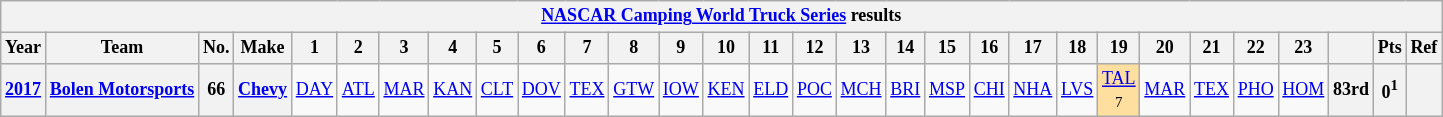<table class="wikitable" style="text-align:center; font-size:75%">
<tr>
<th colspan=45><a href='#'>NASCAR Camping World Truck Series</a> results</th>
</tr>
<tr>
<th>Year</th>
<th>Team</th>
<th>No.</th>
<th>Make</th>
<th>1</th>
<th>2</th>
<th>3</th>
<th>4</th>
<th>5</th>
<th>6</th>
<th>7</th>
<th>8</th>
<th>9</th>
<th>10</th>
<th>11</th>
<th>12</th>
<th>13</th>
<th>14</th>
<th>15</th>
<th>16</th>
<th>17</th>
<th>18</th>
<th>19</th>
<th>20</th>
<th>21</th>
<th>22</th>
<th>23</th>
<th></th>
<th>Pts</th>
<th>Ref</th>
</tr>
<tr>
<th><a href='#'>2017</a></th>
<th><a href='#'>Bolen Motorsports</a></th>
<th>66</th>
<th><a href='#'>Chevy</a></th>
<td><a href='#'>DAY</a></td>
<td><a href='#'>ATL</a></td>
<td><a href='#'>MAR</a></td>
<td><a href='#'>KAN</a></td>
<td><a href='#'>CLT</a></td>
<td><a href='#'>DOV</a></td>
<td><a href='#'>TEX</a></td>
<td><a href='#'>GTW</a></td>
<td><a href='#'>IOW</a></td>
<td><a href='#'>KEN</a></td>
<td><a href='#'>ELD</a></td>
<td><a href='#'>POC</a></td>
<td><a href='#'>MCH</a></td>
<td><a href='#'>BRI</a></td>
<td><a href='#'>MSP</a></td>
<td><a href='#'>CHI</a></td>
<td><a href='#'>NHA</a></td>
<td><a href='#'>LVS</a></td>
<td style="background:#FFDF9F;"><a href='#'>TAL</a><br><small>7</small></td>
<td><a href='#'>MAR</a></td>
<td><a href='#'>TEX</a></td>
<td><a href='#'>PHO</a></td>
<td><a href='#'>HOM</a></td>
<th>83rd</th>
<th>0<sup>1</sup></th>
<th></th>
</tr>
</table>
